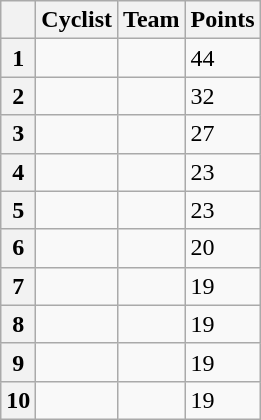<table class="wikitable">
<tr>
<th></th>
<th>Cyclist</th>
<th>Team</th>
<th>Points</th>
</tr>
<tr>
<th>1</th>
<td> </td>
<td></td>
<td>44</td>
</tr>
<tr>
<th>2</th>
<td></td>
<td></td>
<td>32</td>
</tr>
<tr>
<th>3</th>
<td></td>
<td></td>
<td>27</td>
</tr>
<tr>
<th>4</th>
<td></td>
<td></td>
<td>23</td>
</tr>
<tr>
<th>5</th>
<td></td>
<td></td>
<td>23</td>
</tr>
<tr>
<th>6</th>
<td></td>
<td></td>
<td>20</td>
</tr>
<tr>
<th>7</th>
<td></td>
<td></td>
<td>19</td>
</tr>
<tr>
<th>8</th>
<td></td>
<td></td>
<td>19</td>
</tr>
<tr>
<th>9</th>
<td></td>
<td></td>
<td>19</td>
</tr>
<tr>
<th>10</th>
<td></td>
<td></td>
<td>19</td>
</tr>
</table>
